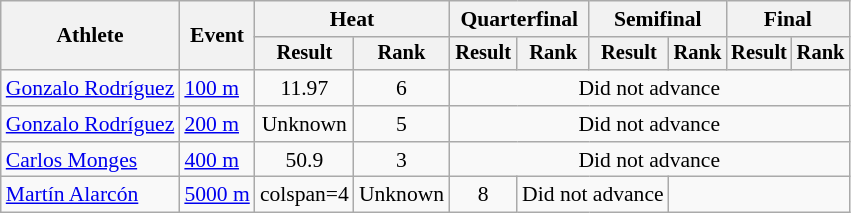<table class="wikitable" style="font-size:90%">
<tr>
<th rowspan="2">Athlete</th>
<th rowspan="2">Event</th>
<th colspan="2">Heat</th>
<th colspan="2">Quarterfinal</th>
<th colspan="2">Semifinal</th>
<th colspan="2">Final</th>
</tr>
<tr style="font-size:95%">
<th>Result</th>
<th>Rank</th>
<th>Result</th>
<th>Rank</th>
<th>Result</th>
<th>Rank</th>
<th>Result</th>
<th>Rank</th>
</tr>
<tr align=center>
<td align="left"><a href='#'>Gonzalo Rodríguez</a></td>
<td align="left"><a href='#'>100 m</a></td>
<td>11.97</td>
<td>6</td>
<td colspan=6>Did not advance</td>
</tr>
<tr align=center>
<td align="left"><a href='#'>Gonzalo Rodríguez</a></td>
<td align="left"><a href='#'>200 m</a></td>
<td>Unknown</td>
<td>5</td>
<td colspan=6>Did not advance</td>
</tr>
<tr align=center>
<td align="left"><a href='#'>Carlos Monges</a></td>
<td align="left"><a href='#'>400 m</a></td>
<td>50.9</td>
<td>3</td>
<td colspan=6>Did not advance</td>
</tr>
<tr align=center>
<td align="left"><a href='#'>Martín Alarcón</a></td>
<td align="left"><a href='#'>5000 m</a></td>
<td>colspan=4 </td>
<td>Unknown</td>
<td>8</td>
<td colspan=2>Did not advance</td>
</tr>
</table>
